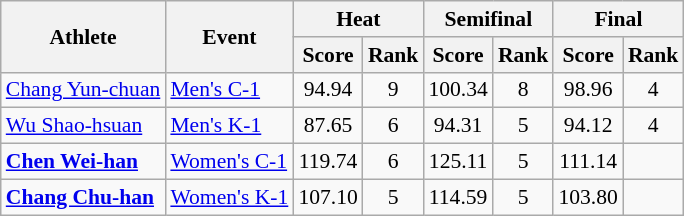<table class="wikitable" style="font-size:90%; text-align:center">
<tr>
<th rowspan="2">Athlete</th>
<th rowspan="2">Event</th>
<th colspan="2">Heat</th>
<th colspan="2">Semifinal</th>
<th colspan="2">Final</th>
</tr>
<tr>
<th>Score</th>
<th>Rank</th>
<th>Score</th>
<th>Rank</th>
<th>Score</th>
<th>Rank</th>
</tr>
<tr>
<td align="left"><a href='#'>Chang Yun-chuan</a></td>
<td align="left"><a href='#'>Men's C-1</a></td>
<td>94.94</td>
<td>9 <strong></strong></td>
<td>100.34</td>
<td>8 <strong></strong></td>
<td>98.96</td>
<td>4</td>
</tr>
<tr>
<td align="left"><a href='#'>Wu Shao-hsuan</a></td>
<td align="left"><a href='#'>Men's K-1</a></td>
<td>87.65</td>
<td>6 <strong></strong></td>
<td>94.31</td>
<td>5 <strong></strong></td>
<td>94.12</td>
<td>4</td>
</tr>
<tr>
<td align="left"><strong><a href='#'>Chen Wei-han</a></strong></td>
<td align="left"><a href='#'>Women's C-1</a></td>
<td>119.74</td>
<td>6 <strong></strong></td>
<td>125.11</td>
<td>5 <strong></strong></td>
<td>111.14</td>
<td></td>
</tr>
<tr>
<td align="left"><strong><a href='#'>Chang Chu-han</a></strong></td>
<td align="left"><a href='#'>Women's K-1</a></td>
<td>107.10</td>
<td>5 <strong></strong></td>
<td>114.59</td>
<td>5 <strong></strong></td>
<td>103.80</td>
<td></td>
</tr>
</table>
